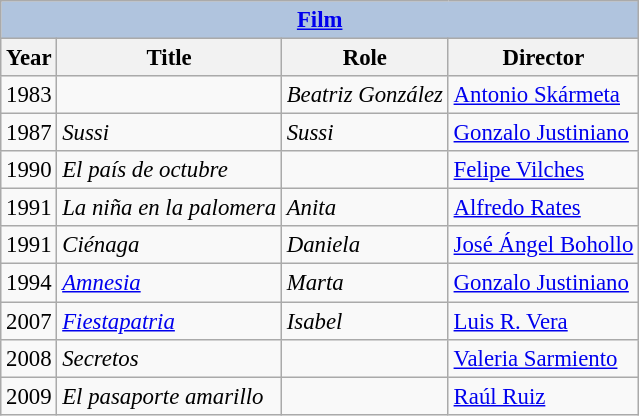<table class="wikitable" style="font-size: 95%;">
<tr>
<th colspan="4" style="background: LightSteelBlue;"><a href='#'>Film</a></th>
</tr>
<tr>
<th>Year</th>
<th>Title</th>
<th>Role</th>
<th>Director</th>
</tr>
<tr>
<td>1983</td>
<td><em></em></td>
<td><em>Beatriz González</em></td>
<td><a href='#'>Antonio Skármeta</a></td>
</tr>
<tr>
<td>1987</td>
<td><em>Sussi</em></td>
<td><em>Sussi</em></td>
<td><a href='#'>Gonzalo Justiniano</a></td>
</tr>
<tr>
<td>1990</td>
<td><em>El país de octubre</em></td>
<td></td>
<td><a href='#'>Felipe Vilches</a></td>
</tr>
<tr>
<td>1991</td>
<td><em>La niña en la palomera</em></td>
<td><em>Anita</em></td>
<td><a href='#'>Alfredo Rates</a></td>
</tr>
<tr>
<td>1991</td>
<td><em>Ciénaga</em></td>
<td><em>Daniela</em></td>
<td><a href='#'>José Ángel Bohollo</a></td>
</tr>
<tr>
<td>1994</td>
<td><em><a href='#'>Amnesia</a></em></td>
<td><em>Marta</em></td>
<td><a href='#'>Gonzalo Justiniano</a></td>
</tr>
<tr>
<td>2007</td>
<td><em><a href='#'>Fiestapatria</a></em></td>
<td><em>Isabel</em></td>
<td><a href='#'>Luis R. Vera</a></td>
</tr>
<tr>
<td>2008</td>
<td><em>Secretos</em></td>
<td></td>
<td><a href='#'>Valeria Sarmiento</a></td>
</tr>
<tr>
<td>2009</td>
<td><em>El pasaporte amarillo</em></td>
<td></td>
<td><a href='#'>Raúl Ruiz</a></td>
</tr>
</table>
